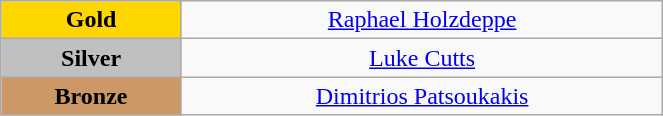<table class="wikitable" style="text-align:center; " width="35%">
<tr>
<td bgcolor="gold"><strong>Gold</strong></td>
<td><a href='#'>Raphael Holzdeppe</a><br>  <small><em></em></small></td>
</tr>
<tr>
<td bgcolor="silver"><strong>Silver</strong></td>
<td><a href='#'>Luke Cutts</a><br>  <small><em></em></small></td>
</tr>
<tr>
<td bgcolor="CC9966"><strong>Bronze</strong></td>
<td><a href='#'>Dimitrios Patsoukakis</a><br>  <small><em></em></small></td>
</tr>
</table>
